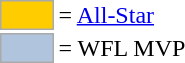<table>
<tr>
<td style="background-color:#FFCC00; border:1px solid #aaaaaa; width:2em;"></td>
<td>= <a href='#'>All-Star</a></td>
</tr>
<tr>
<td style="background-color:lightsteelblue; border:1px solid #aaaaaa; width:2em;"></td>
<td>= WFL MVP</td>
</tr>
</table>
